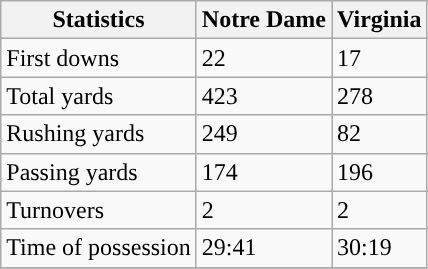<table class="wikitable">
<tr>
<th>Statistics</th>
<th>Notre Dame</th>
<th>Virginia</th>
</tr>
<tr>
<td>First downs</td>
<td>22</td>
<td>17</td>
</tr>
<tr>
<td>Total yards</td>
<td>423</td>
<td>278</td>
</tr>
<tr>
<td>Rushing yards</td>
<td>249</td>
<td>82</td>
</tr>
<tr>
<td>Passing yards</td>
<td>174</td>
<td>196</td>
</tr>
<tr>
<td>Turnovers</td>
<td>2</td>
<td>2</td>
</tr>
<tr>
<td>Time of possession</td>
<td>29:41</td>
<td>30:19</td>
</tr>
<tr>
</tr>
</table>
